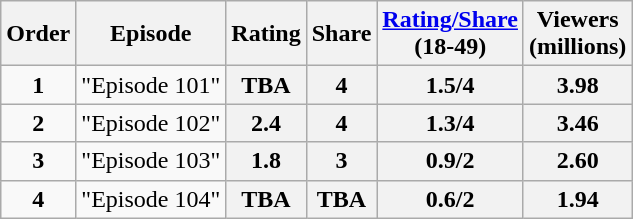<table class="wikitable sortable">
<tr>
<th>Order</th>
<th>Episode</th>
<th>Rating</th>
<th>Share</th>
<th><a href='#'>Rating/Share</a><br>(18-49)</th>
<th>Viewers<br>(millions)</th>
</tr>
<tr>
<td style="text-align:center"><strong>1</strong></td>
<td>"Episode 101"</td>
<th style="text-align:center">TBA</th>
<th style="text-align:center">4</th>
<th style="text-align:center">1.5/4</th>
<th style="text-align:center">3.98</th>
</tr>
<tr>
<td style="text-align:center"><strong>2</strong></td>
<td>"Episode 102"</td>
<th style="text-align:center">2.4</th>
<th style="text-align:center">4</th>
<th style="text-align:center">1.3/4</th>
<th style="text-align:center">3.46</th>
</tr>
<tr>
<td style="text-align:center"><strong>3</strong></td>
<td>"Episode 103"</td>
<th style="text-align:center">1.8</th>
<th style="text-align:center">3</th>
<th style="text-align:center">0.9/2</th>
<th style="text-align:center">2.60</th>
</tr>
<tr>
<td style="text-align:center"><strong>4</strong></td>
<td>"Episode 104"</td>
<th style="text-align:center">TBA</th>
<th style="text-align:center">TBA</th>
<th style="text-align:center">0.6/2</th>
<th style="text-align:center">1.94</th>
</tr>
</table>
